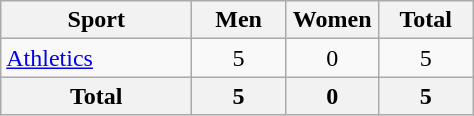<table class="wikitable sortable" style="text-align:center;">
<tr>
<th width=120>Sport</th>
<th width=55>Men</th>
<th width=55>Women</th>
<th width=55>Total</th>
</tr>
<tr>
<td align=left><a href='#'>Athletics</a></td>
<td>5</td>
<td>0</td>
<td>5</td>
</tr>
<tr>
<th>Total</th>
<th>5</th>
<th>0</th>
<th>5</th>
</tr>
</table>
